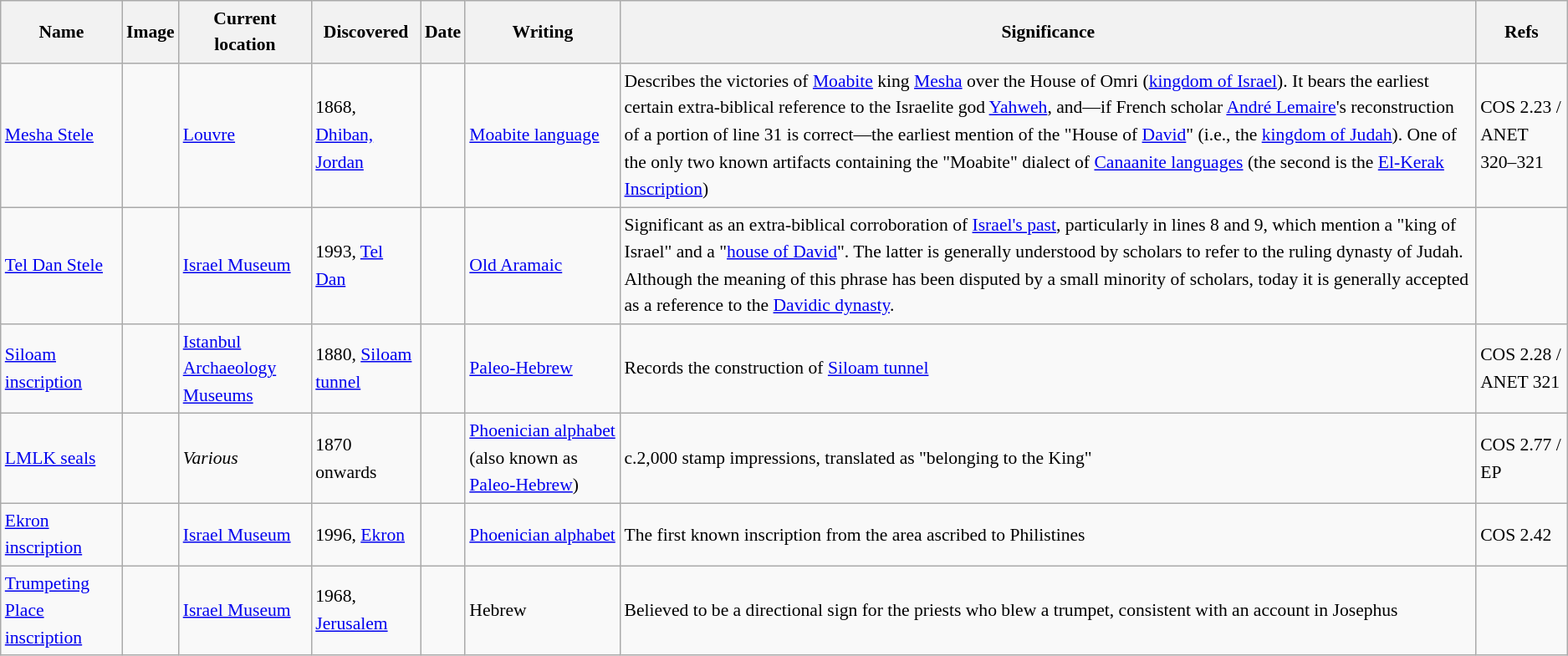<table class="wikitable sortable" style="font-size:90%; border:0px;text-align:left;line-height:150%;">
<tr>
<th>Name</th>
<th class="unsortable">Image</th>
<th>Current location</th>
<th>Discovered</th>
<th>Date</th>
<th>Writing</th>
<th class="unsortable">Significance</th>
<th class="unsortable">Refs</th>
</tr>
<tr>
<td><a href='#'>Mesha Stele</a></td>
<td></td>
<td><a href='#'>Louvre</a></td>
<td>1868, <a href='#'>Dhiban, Jordan</a></td>
<td></td>
<td><a href='#'>Moabite language</a></td>
<td>Describes the victories of <a href='#'>Moabite</a> king <a href='#'>Mesha</a> over the House of Omri (<a href='#'>kingdom of Israel</a>). It bears the earliest certain extra-biblical reference to the Israelite god <a href='#'>Yahweh</a>, and—if French scholar <a href='#'>André Lemaire</a>'s reconstruction of a portion of line 31 is correct—the earliest mention of the "House of <a href='#'>David</a>" (i.e., the <a href='#'>kingdom of Judah</a>). One of the only two known artifacts containing the "Moabite" dialect of <a href='#'>Canaanite languages</a> (the second is the <a href='#'>El-Kerak Inscription</a>)</td>
<td>COS 2.23 / ANET 320–321</td>
</tr>
<tr>
<td><a href='#'>Tel Dan Stele</a></td>
<td></td>
<td><a href='#'>Israel Museum</a></td>
<td>1993, <a href='#'>Tel Dan</a></td>
<td></td>
<td><a href='#'>Old Aramaic</a></td>
<td>Significant as an extra-biblical corroboration of <a href='#'>Israel's past</a>, particularly in lines 8 and 9, which mention a "king of Israel" and a "<a href='#'>house of David</a>". The latter is generally understood by scholars to refer to the ruling dynasty of Judah. Although the meaning of this phrase has been disputed by a small minority of scholars, today it is generally accepted as a reference to the <a href='#'>Davidic dynasty</a>.</td>
<td></td>
</tr>
<tr>
<td><a href='#'>Siloam inscription</a></td>
<td></td>
<td><a href='#'>Istanbul Archaeology Museums</a></td>
<td>1880, <a href='#'>Siloam tunnel</a></td>
<td></td>
<td><a href='#'>Paleo-Hebrew</a></td>
<td>Records the construction of <a href='#'>Siloam tunnel</a></td>
<td>COS 2.28 / ANET 321</td>
</tr>
<tr>
<td><a href='#'>LMLK seals</a></td>
<td></td>
<td><em>Various</em></td>
<td>1870 onwards</td>
<td></td>
<td><a href='#'>Phoenician alphabet</a> (also known as <a href='#'>Paleo-Hebrew</a>)</td>
<td>c.2,000 stamp impressions, translated as "belonging to the King"</td>
<td>COS 2.77 / EP</td>
</tr>
<tr>
<td><a href='#'>Ekron inscription</a></td>
<td></td>
<td><a href='#'>Israel Museum</a></td>
<td>1996, <a href='#'>Ekron</a></td>
<td></td>
<td><a href='#'>Phoenician alphabet</a></td>
<td>The first known inscription from the area ascribed to Philistines</td>
<td>COS 2.42</td>
</tr>
<tr>
<td><a href='#'>Trumpeting Place inscription</a></td>
<td></td>
<td><a href='#'>Israel Museum</a></td>
<td>1968, <a href='#'>Jerusalem</a></td>
<td></td>
<td>Hebrew</td>
<td>Believed to be a directional sign for the priests who blew a trumpet, consistent with an account in Josephus</td>
<td></td>
</tr>
<tr>
</tr>
</table>
